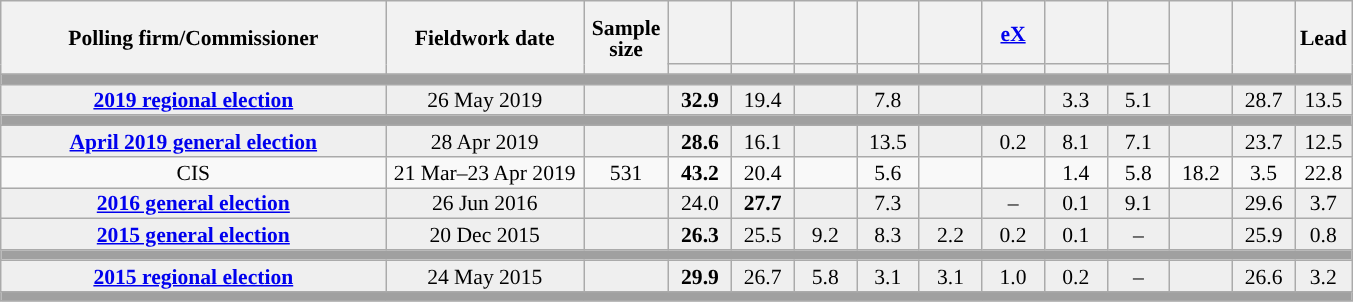<table class="wikitable collapsible collapsed" style="text-align:center; font-size:90%; line-height:14px;">
<tr style="height:42px;">
<th style="width:250px;" rowspan="2">Polling firm/Commissioner</th>
<th style="width:125px;" rowspan="2">Fieldwork date</th>
<th style="width:50px;" rowspan="2">Sample size</th>
<th style="width:35px;"></th>
<th style="width:35px;"></th>
<th style="width:35px;"></th>
<th style="width:35px;"></th>
<th style="width:35px;"></th>
<th style="width:35px;"><a href='#'>eX</a></th>
<th style="width:35px;"></th>
<th style="width:35px;"></th>
<th style="width:35px;" rowspan="2"></th>
<th style="width:35px;" rowspan="2"></th>
<th style="width:30px;" rowspan="2">Lead</th>
</tr>
<tr>
<th style="color:inherit;background:"></th>
<th style="color:inherit;background:"></th>
<th style="color:inherit;background:"></th>
<th style="color:inherit;background:"></th>
<th style="color:inherit;background:"></th>
<th style="color:inherit;background:"></th>
<th style="color:inherit;background:"></th>
<th style="color:inherit;background:"></th>
</tr>
<tr>
<td colspan="14" style="background:#A0A0A0"></td>
</tr>
<tr style="background:#EFEFEF;">
<td><strong><a href='#'>2019 regional election</a></strong></td>
<td>26 May 2019</td>
<td></td>
<td><strong>32.9</strong></td>
<td>19.4</td>
<td></td>
<td>7.8</td>
<td></td>
<td></td>
<td>3.3</td>
<td>5.1</td>
<td></td>
<td>28.7</td>
<td style="background:">13.5</td>
</tr>
<tr>
<td colspan="14" style="background:#A0A0A0"></td>
</tr>
<tr style="background:#EFEFEF;">
<td><strong><a href='#'>April 2019 general election</a></strong></td>
<td>28 Apr 2019</td>
<td></td>
<td><strong>28.6</strong></td>
<td>16.1</td>
<td></td>
<td>13.5</td>
<td></td>
<td>0.2</td>
<td>8.1</td>
<td>7.1</td>
<td></td>
<td>23.7</td>
<td style="background:">12.5</td>
</tr>
<tr>
<td>CIS</td>
<td>21 Mar–23 Apr 2019</td>
<td>531</td>
<td><strong>43.2</strong></td>
<td>20.4</td>
<td></td>
<td>5.6</td>
<td></td>
<td></td>
<td>1.4</td>
<td>5.8</td>
<td>18.2</td>
<td>3.5</td>
<td style="background:">22.8</td>
</tr>
<tr style="background:#EFEFEF;">
<td><strong><a href='#'>2016 general election</a></strong></td>
<td>26 Jun 2016</td>
<td></td>
<td>24.0</td>
<td><strong>27.7</strong></td>
<td></td>
<td>7.3</td>
<td></td>
<td>–</td>
<td>0.1</td>
<td>9.1</td>
<td></td>
<td>29.6</td>
<td style="background:">3.7</td>
</tr>
<tr style="background:#EFEFEF;">
<td><strong><a href='#'>2015 general election</a></strong></td>
<td>20 Dec 2015</td>
<td></td>
<td><strong>26.3</strong></td>
<td>25.5</td>
<td>9.2</td>
<td>8.3</td>
<td>2.2</td>
<td>0.2</td>
<td>0.1</td>
<td>–</td>
<td></td>
<td>25.9</td>
<td style="background:">0.8</td>
</tr>
<tr>
<td colspan="14" style="background:#A0A0A0"></td>
</tr>
<tr style="background:#EFEFEF;">
<td><strong><a href='#'>2015 regional election</a></strong></td>
<td>24 May 2015</td>
<td></td>
<td><strong>29.9</strong></td>
<td>26.7</td>
<td>5.8</td>
<td>3.1</td>
<td>3.1</td>
<td>1.0</td>
<td>0.2</td>
<td>–</td>
<td></td>
<td>26.6</td>
<td style="background:">3.2</td>
</tr>
<tr>
<td colspan="14" style="background:#A0A0A0"></td>
</tr>
</table>
